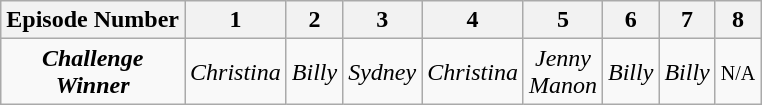<table class="wikitable" style="text-align:center" align="center">
<tr>
<th>Episode Number</th>
<th>1</th>
<th>2</th>
<th>3</th>
<th>4</th>
<th>5</th>
<th>6</th>
<th>7</th>
<th>8</th>
</tr>
<tr>
<td><strong><em>Challenge<br>Winner</em></strong></td>
<td><em>Christina</em></td>
<td><em>Billy</em></td>
<td><em>Sydney</em></td>
<td><em>Christina</em></td>
<td><em>Jenny<br>Manon</em></td>
<td><em>Billy</em></td>
<td><em>Billy</em></td>
<td><span><small>N/A</small></span></td>
</tr>
</table>
